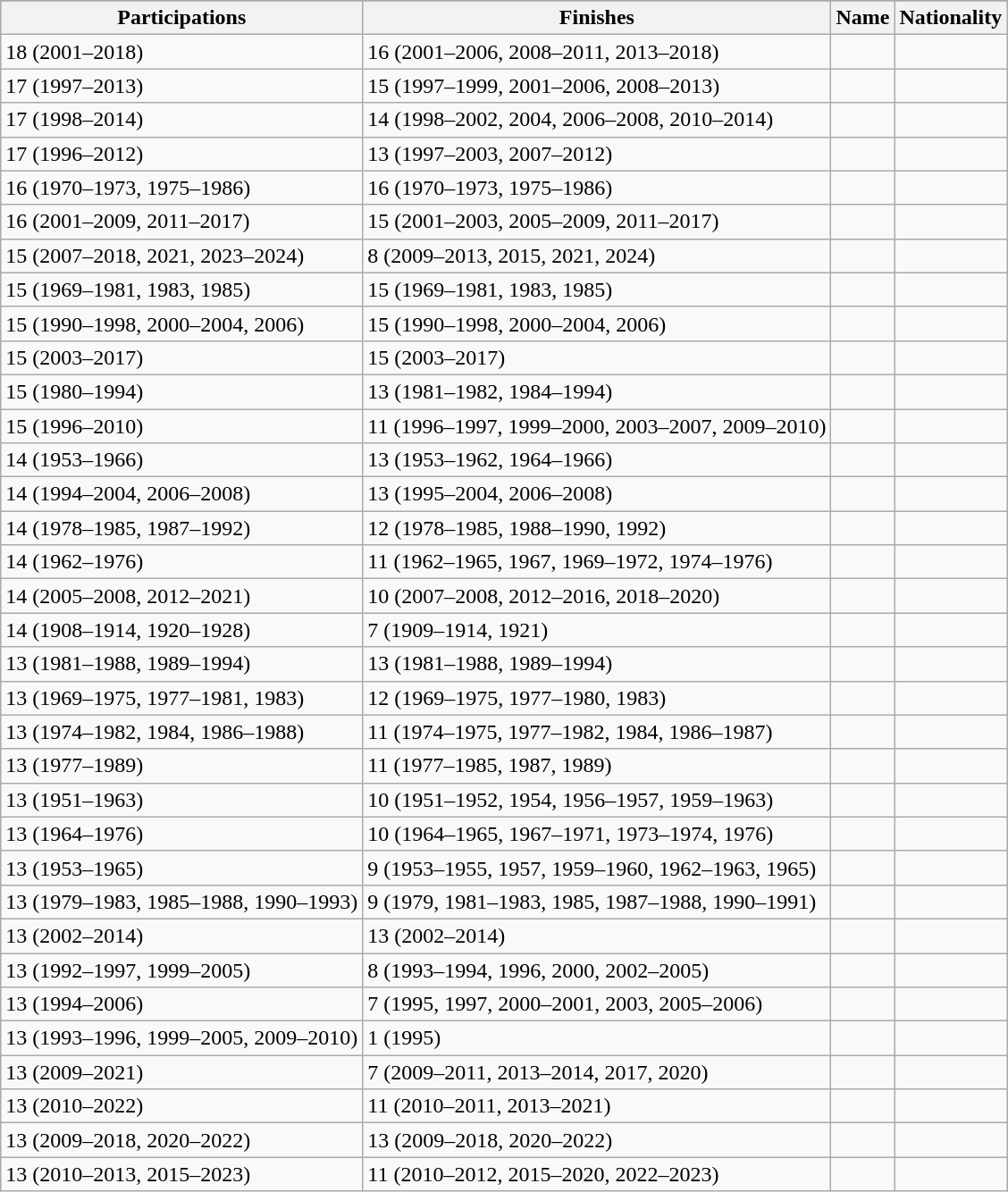<table class="wikitable sortable">
<tr>
</tr>
<tr>
<th>Participations</th>
<th>Finishes</th>
<th>Name</th>
<th>Nationality</th>
</tr>
<tr>
<td>18 (2001–2018)</td>
<td>16 (2001–2006, 2008–2011, 2013–2018)</td>
<td></td>
<td></td>
</tr>
<tr>
<td>17 (1997–2013)</td>
<td>15 (1997–1999, 2001–2006, 2008–2013)</td>
<td></td>
<td></td>
</tr>
<tr>
<td>17 (1998–2014)</td>
<td>14 (1998–2002, 2004, 2006–2008, 2010–2014)</td>
<td></td>
<td></td>
</tr>
<tr>
<td>17 (1996–2012)</td>
<td>13 (1997–2003, 2007–2012)</td>
<td></td>
<td></td>
</tr>
<tr>
<td>16 (1970–1973, 1975–1986)</td>
<td>16 (1970–1973, 1975–1986)</td>
<td></td>
<td></td>
</tr>
<tr>
<td>16 (2001–2009, 2011–2017)</td>
<td>15 (2001–2003, 2005–2009, 2011–2017)</td>
<td></td>
<td></td>
</tr>
<tr>
<td>15 (2007–2018, 2021, 2023–2024)</td>
<td>8 (2009–2013, 2015, 2021, 2024)</td>
<td><strong></strong></td>
<td></td>
</tr>
<tr>
<td>15 (1969–1981, 1983, 1985)</td>
<td>15 (1969–1981, 1983, 1985)</td>
<td></td>
<td></td>
</tr>
<tr>
<td>15 (1990–1998, 2000–2004, 2006)</td>
<td>15 (1990–1998, 2000–2004, 2006)</td>
<td></td>
<td></td>
</tr>
<tr>
<td>15 (2003–2017)</td>
<td>15 (2003–2017)</td>
<td></td>
<td></td>
</tr>
<tr>
<td>15 (1980–1994)</td>
<td>13 (1981–1982, 1984–1994)</td>
<td></td>
<td></td>
</tr>
<tr>
<td>15 (1996–2010)</td>
<td>11 (1996–1997, 1999–2000, 2003–2007, 2009–2010)</td>
<td></td>
<td></td>
</tr>
<tr>
<td>14 (1953–1966)</td>
<td>13 (1953–1962, 1964–1966)</td>
<td></td>
<td></td>
</tr>
<tr>
<td>14 (1994–2004, 2006–2008)</td>
<td>13 (1995–2004, 2006–2008)</td>
<td></td>
<td></td>
</tr>
<tr>
<td>14 (1978–1985, 1987–1992)</td>
<td>12 (1978–1985, 1988–1990, 1992)</td>
<td></td>
<td></td>
</tr>
<tr>
<td>14 (1962–1976)</td>
<td>11 (1962–1965, 1967, 1969–1972, 1974–1976)</td>
<td></td>
<td></td>
</tr>
<tr>
<td>14 (2005–2008, 2012–2021)</td>
<td>10 (2007–2008, 2012–2016, 2018–2020)</td>
<td></td>
<td></td>
</tr>
<tr>
<td>14 (1908–1914, 1920–1928)</td>
<td>7 (1909–1914, 1921)</td>
<td></td>
<td></td>
</tr>
<tr>
<td>13 (1981–1988, 1989–1994)</td>
<td>13 (1981–1988, 1989–1994)</td>
<td></td>
<td></td>
</tr>
<tr>
<td>13 (1969–1975, 1977–1981, 1983)</td>
<td>12 (1969–1975, 1977–1980, 1983)</td>
<td></td>
<td></td>
</tr>
<tr>
<td>13 (1974–1982, 1984, 1986–1988)</td>
<td>11 (1974–1975, 1977–1982, 1984, 1986–1987)</td>
<td></td>
<td></td>
</tr>
<tr>
<td>13 (1977–1989)</td>
<td>11 (1977–1985, 1987, 1989)</td>
<td></td>
<td></td>
</tr>
<tr>
<td>13 (1951–1963)</td>
<td>10 (1951–1952, 1954, 1956–1957, 1959–1963)</td>
<td></td>
<td></td>
</tr>
<tr>
<td>13 (1964–1976)</td>
<td>10 (1964–1965, 1967–1971, 1973–1974, 1976)</td>
<td></td>
<td></td>
</tr>
<tr>
<td>13 (1953–1965)</td>
<td>9 (1953–1955, 1957, 1959–1960, 1962–1963, 1965)</td>
<td></td>
<td></td>
</tr>
<tr>
<td>13 (1979–1983, 1985–1988, 1990–1993)</td>
<td>9 (1979, 1981–1983, 1985, 1987–1988, 1990–1991)</td>
<td></td>
<td></td>
</tr>
<tr>
<td>13 (2002–2014)</td>
<td>13 (2002–2014)</td>
<td></td>
<td></td>
</tr>
<tr>
<td>13 (1992–1997, 1999–2005)</td>
<td>8 (1993–1994, 1996, 2000, 2002–2005)</td>
<td></td>
<td></td>
</tr>
<tr>
<td>13 (1994–2006)</td>
<td>7 (1995, 1997, 2000–2001, 2003, 2005–2006)</td>
<td></td>
<td></td>
</tr>
<tr>
<td>13 (1993–1996, 1999–2005, 2009–2010)</td>
<td>1 (1995)</td>
<td></td>
<td></td>
</tr>
<tr>
<td>13 (2009–2021)</td>
<td>7 (2009–2011, 2013–2014, 2017, 2020)</td>
<td></td>
<td></td>
</tr>
<tr>
<td>13 (2010–2022)</td>
<td>11 (2010–2011, 2013–2021)</td>
<td></td>
<td></td>
</tr>
<tr>
<td>13 (2009–2018, 2020–2022)</td>
<td>13 (2009–2018, 2020–2022)</td>
<td></td>
<td></td>
</tr>
<tr>
<td>13 (2010–2013, 2015–2023)</td>
<td>11 (2010–2012, 2015–2020, 2022–2023)</td>
<td><strong></strong></td>
<td></td>
</tr>
</table>
